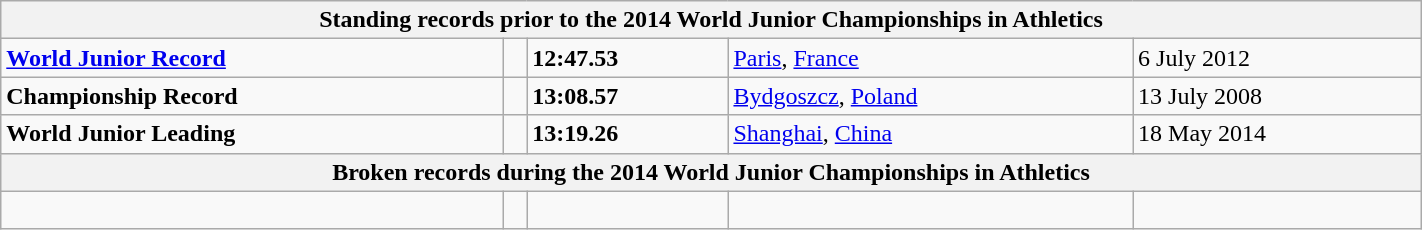<table class="wikitable" width=75%>
<tr>
<th colspan="5">Standing records prior to the 2014 World Junior Championships in Athletics</th>
</tr>
<tr>
<td><strong><a href='#'>World Junior Record</a></strong></td>
<td></td>
<td><strong>12:47.53</strong></td>
<td><a href='#'>Paris</a>, <a href='#'>France</a></td>
<td>6 July 2012</td>
</tr>
<tr>
<td><strong>Championship Record</strong></td>
<td></td>
<td><strong>13:08.57</strong></td>
<td><a href='#'>Bydgoszcz</a>, <a href='#'>Poland</a></td>
<td>13 July 2008</td>
</tr>
<tr>
<td><strong>World Junior Leading</strong></td>
<td></td>
<td><strong>13:19.26</strong></td>
<td><a href='#'>Shanghai</a>, <a href='#'>China</a></td>
<td>18 May 2014</td>
</tr>
<tr>
<th colspan="5">Broken records during the 2014 World Junior Championships in Athletics</th>
</tr>
<tr>
<td> </td>
<td></td>
<td></td>
<td></td>
<td></td>
</tr>
</table>
